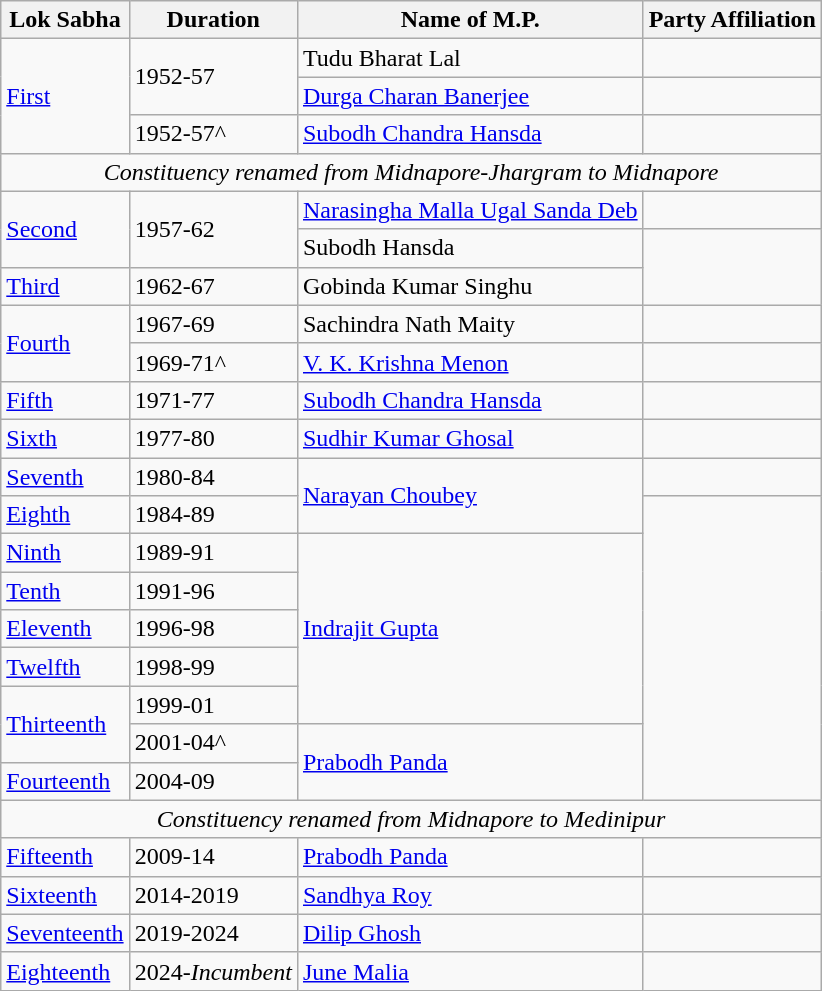<table class="wikitable sortable">
<tr>
<th>Lok Sabha</th>
<th>Duration</th>
<th>Name of M.P.</th>
<th colspan=2>Party Affiliation</th>
</tr>
<tr>
<td rowspan=3><a href='#'>First</a></td>
<td rowspan=2>1952-57</td>
<td>Tudu Bharat Lal</td>
<td></td>
</tr>
<tr>
<td><a href='#'>Durga Charan Banerjee</a></td>
<td></td>
</tr>
<tr>
<td>1952-57^</td>
<td><a href='#'>Subodh Chandra Hansda</a></td>
<td></td>
</tr>
<tr>
<td colspan=5 align=center><em>Constituency renamed from Midnapore-Jhargram to Midnapore</em></td>
</tr>
<tr>
<td rowspan=2><a href='#'>Second</a></td>
<td rowspan=2>1957-62</td>
<td><a href='#'>Narasingha Malla Ugal Sanda Deb</a></td>
<td></td>
</tr>
<tr>
<td>Subodh Hansda</td>
</tr>
<tr>
<td><a href='#'>Third</a></td>
<td>1962-67</td>
<td>Gobinda Kumar Singhu</td>
</tr>
<tr>
<td rowspan=2><a href='#'>Fourth</a></td>
<td>1967-69</td>
<td>Sachindra Nath Maity</td>
<td></td>
</tr>
<tr>
<td>1969-71^</td>
<td><a href='#'>V. K. Krishna Menon</a></td>
</tr>
<tr>
<td><a href='#'>Fifth</a></td>
<td>1971-77</td>
<td><a href='#'>Subodh Chandra Hansda</a></td>
<td></td>
</tr>
<tr>
<td><a href='#'>Sixth</a></td>
<td>1977-80</td>
<td><a href='#'>Sudhir Kumar Ghosal</a></td>
<td></td>
</tr>
<tr>
<td><a href='#'>Seventh</a></td>
<td>1980-84</td>
<td rowspan=2><a href='#'>Narayan Choubey</a></td>
<td></td>
</tr>
<tr>
<td><a href='#'>Eighth</a></td>
<td>1984-89</td>
</tr>
<tr>
<td><a href='#'>Ninth</a></td>
<td>1989-91</td>
<td rowspan=5><a href='#'>Indrajit Gupta</a></td>
</tr>
<tr>
<td><a href='#'>Tenth</a></td>
<td>1991-96</td>
</tr>
<tr>
<td><a href='#'>Eleventh</a></td>
<td>1996-98</td>
</tr>
<tr>
<td><a href='#'>Twelfth</a></td>
<td>1998-99</td>
</tr>
<tr>
<td rowspan=2><a href='#'>Thirteenth</a></td>
<td>1999-01</td>
</tr>
<tr>
<td>2001-04^</td>
<td rowspan=2><a href='#'>Prabodh Panda</a></td>
</tr>
<tr>
<td><a href='#'>Fourteenth</a></td>
<td>2004-09</td>
</tr>
<tr>
<td colspan=5 align=center><em>Constituency renamed from Midnapore to Medinipur</em></td>
</tr>
<tr>
<td><a href='#'>Fifteenth</a></td>
<td>2009-14</td>
<td><a href='#'>Prabodh Panda</a></td>
<td></td>
</tr>
<tr>
<td><a href='#'>Sixteenth</a></td>
<td>2014-2019</td>
<td><a href='#'>Sandhya Roy</a></td>
<td></td>
</tr>
<tr>
<td><a href='#'>Seventeenth</a></td>
<td>2019-2024</td>
<td><a href='#'>Dilip Ghosh</a></td>
<td></td>
</tr>
<tr>
<td><a href='#'>Eighteenth</a></td>
<td>2024-<em>Incumbent</em></td>
<td><a href='#'>June Malia</a></td>
<td></td>
</tr>
</table>
